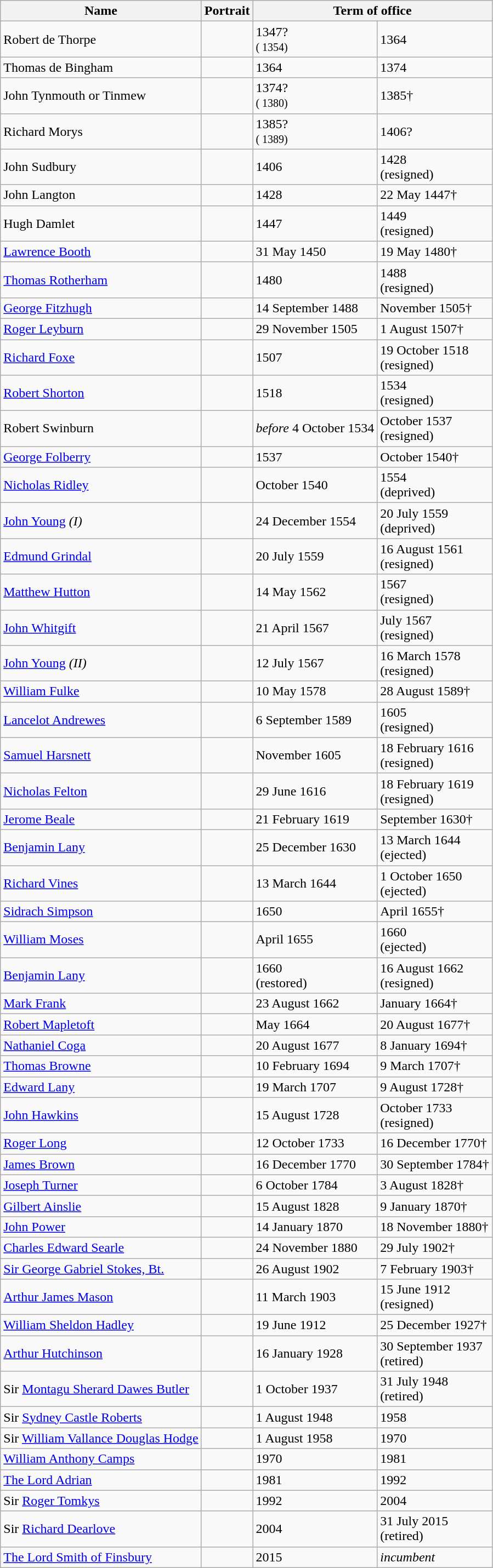<table class="wikitable">
<tr>
<th>Name</th>
<th>Portrait</th>
<th colspan=2>Term of office</th>
</tr>
<tr>
<td>Robert de Thorpe</td>
<td></td>
<td>1347? <br><small>( 1354)</small></td>
<td> 1364</td>
</tr>
<tr>
<td>Thomas de Bingham</td>
<td></td>
<td> 1364</td>
<td> 1374</td>
</tr>
<tr>
<td>John Tynmouth or Tinmew</td>
<td></td>
<td>1374? <br><small>( 1380)</small></td>
<td>1385†</td>
</tr>
<tr>
<td>Richard Morys</td>
<td></td>
<td>1385? <br><small>( 1389)</small></td>
<td>1406?</td>
</tr>
<tr>
<td>John Sudbury</td>
<td></td>
<td>1406</td>
<td>1428 <br> (resigned)</td>
</tr>
<tr>
<td>John Langton</td>
<td></td>
<td>1428</td>
<td>22 May 1447†</td>
</tr>
<tr>
<td>Hugh Damlet</td>
<td></td>
<td>1447</td>
<td>1449 <br> (resigned)</td>
</tr>
<tr>
<td><a href='#'>Lawrence Booth</a></td>
<td></td>
<td>31 May 1450</td>
<td>19 May 1480†</td>
</tr>
<tr>
<td><a href='#'>Thomas Rotherham</a></td>
<td></td>
<td>1480</td>
<td>1488 <br> (resigned)</td>
</tr>
<tr>
<td><a href='#'>George Fitzhugh</a></td>
<td></td>
<td>14 September 1488</td>
<td>November 1505†</td>
</tr>
<tr>
<td><a href='#'>Roger Leyburn</a></td>
<td></td>
<td>29 November 1505</td>
<td> 1 August 1507†</td>
</tr>
<tr>
<td><a href='#'>Richard Foxe</a></td>
<td></td>
<td>1507</td>
<td>19 October 1518 <br> (resigned)</td>
</tr>
<tr>
<td><a href='#'>Robert Shorton</a></td>
<td></td>
<td>1518</td>
<td>1534 <br> (resigned)</td>
</tr>
<tr>
<td>Robert Swinburn</td>
<td></td>
<td><em>before</em> 4 October 1534</td>
<td>October 1537 <br> (resigned)</td>
</tr>
<tr>
<td><a href='#'>George Folberry</a></td>
<td></td>
<td>1537</td>
<td>October 1540†</td>
</tr>
<tr>
<td><a href='#'>Nicholas Ridley</a></td>
<td></td>
<td>October 1540</td>
<td>1554 <br> (deprived)</td>
</tr>
<tr>
<td><a href='#'>John Young</a> <em>(I)</em></td>
<td></td>
<td>24 December 1554</td>
<td>20 July 1559 <br> (deprived)</td>
</tr>
<tr>
<td><a href='#'>Edmund Grindal</a></td>
<td></td>
<td>20 July 1559</td>
<td>16 August 1561 <br> (resigned)</td>
</tr>
<tr>
<td><a href='#'>Matthew Hutton</a></td>
<td></td>
<td>14 May 1562</td>
<td>1567 <br> (resigned)</td>
</tr>
<tr>
<td><a href='#'>John Whitgift</a></td>
<td></td>
<td>21 April 1567</td>
<td>July 1567 <br> (resigned)</td>
</tr>
<tr>
<td><a href='#'>John Young</a> <em>(II)</em></td>
<td></td>
<td>12 July 1567</td>
<td>16 March 1578 <br> (resigned)</td>
</tr>
<tr>
<td><a href='#'>William Fulke</a></td>
<td></td>
<td>10 May 1578</td>
<td>28 August 1589†</td>
</tr>
<tr>
<td><a href='#'>Lancelot Andrewes</a></td>
<td></td>
<td>6 September 1589</td>
<td>1605 <br> (resigned)</td>
</tr>
<tr>
<td><a href='#'>Samuel Harsnett</a></td>
<td></td>
<td>November 1605</td>
<td>18 February 1616 <br> (resigned)</td>
</tr>
<tr>
<td><a href='#'>Nicholas Felton</a></td>
<td></td>
<td>29 June 1616</td>
<td>18 February 1619 <br> (resigned)</td>
</tr>
<tr>
<td><a href='#'>Jerome Beale</a></td>
<td></td>
<td>21 February 1619</td>
<td>September 1630†</td>
</tr>
<tr>
<td><a href='#'>Benjamin Lany</a></td>
<td></td>
<td>25 December 1630</td>
<td>13 March 1644 <br> (ejected)</td>
</tr>
<tr>
<td><a href='#'>Richard Vines</a></td>
<td></td>
<td>13 March 1644</td>
<td>1 October 1650 <br> (ejected)</td>
</tr>
<tr>
<td><a href='#'>Sidrach Simpson</a></td>
<td></td>
<td>1650</td>
<td>April 1655†</td>
</tr>
<tr>
<td><a href='#'>William Moses</a></td>
<td></td>
<td>April 1655</td>
<td>1660 <br> (ejected)</td>
</tr>
<tr>
<td><a href='#'>Benjamin Lany</a></td>
<td></td>
<td>1660 <br> (restored)</td>
<td>16 August 1662 <br> (resigned)</td>
</tr>
<tr>
<td><a href='#'>Mark Frank</a></td>
<td></td>
<td>23 August 1662</td>
<td>January 1664†</td>
</tr>
<tr>
<td><a href='#'>Robert Mapletoft</a></td>
<td></td>
<td> May 1664</td>
<td>20 August 1677†</td>
</tr>
<tr>
<td><a href='#'>Nathaniel Coga</a></td>
<td></td>
<td>20 August 1677</td>
<td>8 January 1694†</td>
</tr>
<tr>
<td><a href='#'>Thomas Browne</a></td>
<td></td>
<td>10 February 1694</td>
<td>9 March 1707†</td>
</tr>
<tr>
<td><a href='#'>Edward Lany</a></td>
<td></td>
<td>19 March 1707</td>
<td>9 August 1728†</td>
</tr>
<tr>
<td><a href='#'>John Hawkins</a></td>
<td></td>
<td>15 August 1728</td>
<td>October 1733 <br> (resigned)</td>
</tr>
<tr>
<td><a href='#'>Roger Long</a></td>
<td></td>
<td>12 October 1733</td>
<td>16 December 1770†</td>
</tr>
<tr>
<td><a href='#'>James Brown</a></td>
<td></td>
<td>16 December 1770</td>
<td>30 September 1784†</td>
</tr>
<tr>
<td><a href='#'>Joseph Turner</a></td>
<td></td>
<td>6 October 1784</td>
<td>3 August 1828†</td>
</tr>
<tr>
<td><a href='#'>Gilbert Ainslie</a></td>
<td></td>
<td>15 August 1828</td>
<td>9 January 1870†</td>
</tr>
<tr>
<td><a href='#'>John Power</a></td>
<td></td>
<td>14 January 1870</td>
<td>18 November 1880†</td>
</tr>
<tr>
<td><a href='#'>Charles Edward Searle</a></td>
<td></td>
<td>24 November 1880</td>
<td>29 July 1902†</td>
</tr>
<tr>
<td><a href='#'>Sir George Gabriel Stokes, Bt.</a></td>
<td></td>
<td>26 August 1902</td>
<td>7 February 1903†</td>
</tr>
<tr>
<td><a href='#'>Arthur James Mason</a></td>
<td></td>
<td>11 March 1903</td>
<td>15 June 1912 <br> (resigned)</td>
</tr>
<tr>
<td><a href='#'>William Sheldon Hadley</a></td>
<td></td>
<td>19 June 1912</td>
<td>25 December 1927†</td>
</tr>
<tr>
<td><a href='#'>Arthur Hutchinson</a></td>
<td></td>
<td>16 January 1928</td>
<td>30 September 1937 <br> (retired)</td>
</tr>
<tr>
<td>Sir <a href='#'>Montagu Sherard Dawes Butler</a></td>
<td></td>
<td>1 October 1937</td>
<td>31 July 1948 <br> (retired)</td>
</tr>
<tr>
<td>Sir <a href='#'>Sydney Castle Roberts</a></td>
<td></td>
<td>1 August 1948</td>
<td>1958</td>
</tr>
<tr>
<td>Sir <a href='#'>William Vallance Douglas Hodge</a></td>
<td></td>
<td>1 August 1958</td>
<td>1970</td>
</tr>
<tr>
<td><a href='#'>William Anthony Camps</a></td>
<td></td>
<td>1970</td>
<td>1981</td>
</tr>
<tr>
<td><a href='#'>The Lord Adrian</a></td>
<td></td>
<td>1981</td>
<td>1992</td>
</tr>
<tr>
<td>Sir <a href='#'>Roger Tomkys</a></td>
<td></td>
<td>1992</td>
<td>2004</td>
</tr>
<tr>
<td>Sir <a href='#'>Richard Dearlove</a></td>
<td></td>
<td>2004</td>
<td>31 July 2015 <br> (retired)</td>
</tr>
<tr>
<td><a href='#'>The Lord Smith of Finsbury</a></td>
<td></td>
<td>2015</td>
<td><em>incumbent</em></td>
</tr>
</table>
